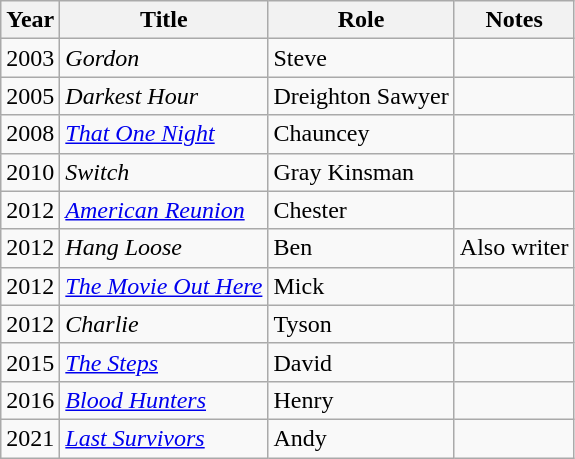<table class="wikitable sortable">
<tr>
<th>Year</th>
<th>Title</th>
<th>Role</th>
<th class="unsortable">Notes</th>
</tr>
<tr>
<td>2003</td>
<td><em>Gordon</em></td>
<td>Steve</td>
<td></td>
</tr>
<tr>
<td>2005</td>
<td><em>Darkest Hour</em></td>
<td>Dreighton Sawyer</td>
<td></td>
</tr>
<tr>
<td>2008</td>
<td><em><a href='#'>That One Night</a></em></td>
<td>Chauncey</td>
<td></td>
</tr>
<tr>
<td>2010</td>
<td><em>Switch</em></td>
<td>Gray Kinsman</td>
<td></td>
</tr>
<tr>
<td>2012</td>
<td><em><a href='#'>American Reunion</a></em></td>
<td>Chester</td>
<td></td>
</tr>
<tr>
<td>2012</td>
<td><em>Hang Loose</em></td>
<td>Ben</td>
<td>Also writer</td>
</tr>
<tr>
<td>2012</td>
<td data-sort-value="Movie Out Here, The"><em><a href='#'>The Movie Out Here</a></em></td>
<td>Mick</td>
<td></td>
</tr>
<tr>
<td>2012</td>
<td><em>Charlie</em></td>
<td>Tyson</td>
<td></td>
</tr>
<tr>
<td>2015</td>
<td data-sort-value="Steps, The"><a href='#'><em>The Steps</em></a></td>
<td>David</td>
<td></td>
</tr>
<tr>
<td>2016</td>
<td><em><a href='#'>Blood Hunters</a></em></td>
<td>Henry</td>
<td></td>
</tr>
<tr>
<td>2021</td>
<td><em><a href='#'>Last Survivors</a></em></td>
<td>Andy</td>
<td></td>
</tr>
</table>
